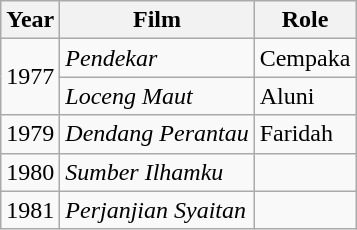<table class="wikitable">
<tr>
<th>Year</th>
<th>Film</th>
<th>Role</th>
</tr>
<tr>
<td rowspan="2">1977</td>
<td><em>Pendekar</em></td>
<td>Cempaka</td>
</tr>
<tr>
<td><em>Loceng Maut</em></td>
<td>Aluni</td>
</tr>
<tr>
<td>1979</td>
<td><em>Dendang Perantau</em></td>
<td>Faridah</td>
</tr>
<tr>
<td>1980</td>
<td><em>Sumber Ilhamku</em></td>
<td></td>
</tr>
<tr>
<td>1981</td>
<td><em>Perjanjian Syaitan</em></td>
<td></td>
</tr>
</table>
